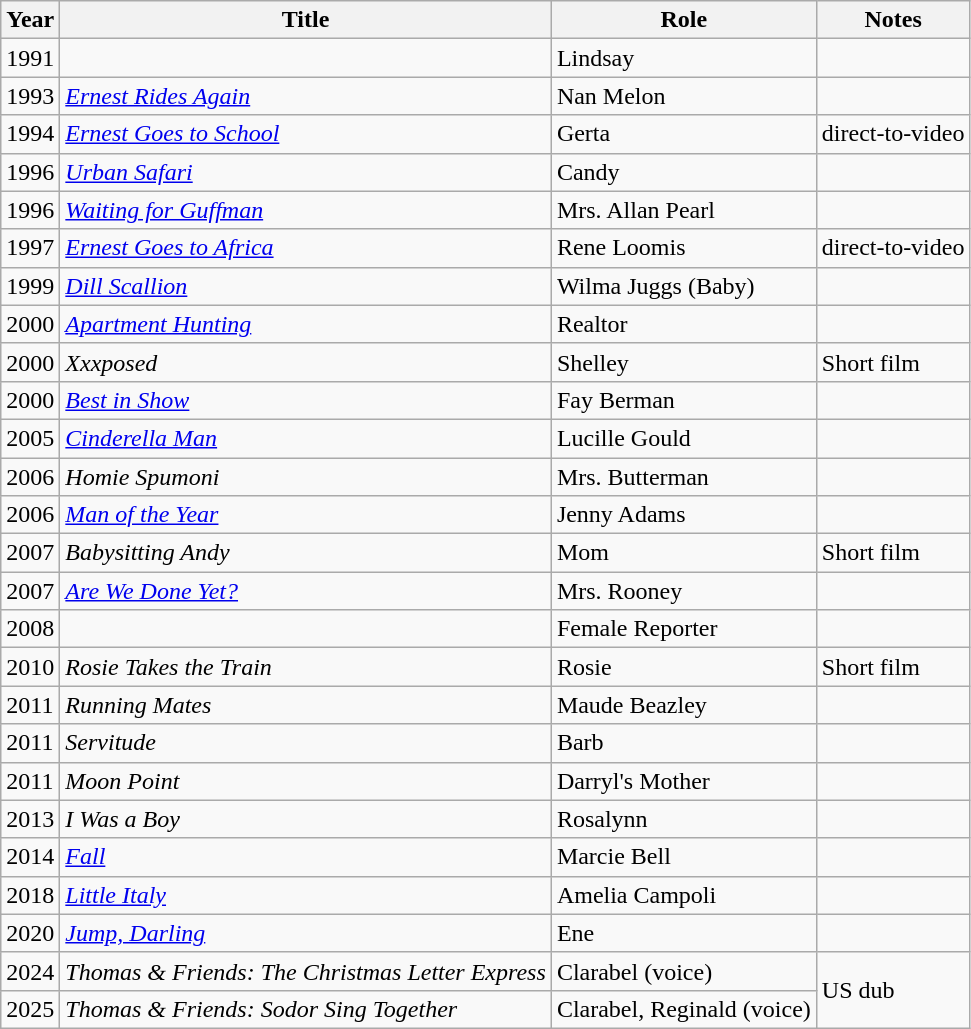<table class="wikitable sortable">
<tr>
<th>Year</th>
<th>Title</th>
<th>Role</th>
<th class="unsortable">Notes</th>
</tr>
<tr>
<td>1991</td>
<td><em></em></td>
<td>Lindsay</td>
<td></td>
</tr>
<tr>
<td>1993</td>
<td><em><a href='#'>Ernest Rides Again</a></em></td>
<td>Nan Melon</td>
<td></td>
</tr>
<tr>
<td>1994</td>
<td><em><a href='#'>Ernest Goes to School</a></em></td>
<td>Gerta</td>
<td>direct-to-video</td>
</tr>
<tr>
<td>1996</td>
<td><em><a href='#'>Urban Safari</a></em></td>
<td>Candy</td>
<td></td>
</tr>
<tr>
<td>1996</td>
<td><em><a href='#'>Waiting for Guffman</a></em></td>
<td>Mrs. Allan Pearl</td>
<td></td>
</tr>
<tr>
<td>1997</td>
<td><em><a href='#'>Ernest Goes to Africa</a></em></td>
<td>Rene Loomis</td>
<td>direct-to-video</td>
</tr>
<tr>
<td>1999</td>
<td><em><a href='#'>Dill Scallion</a></em></td>
<td>Wilma Juggs (Baby)</td>
<td></td>
</tr>
<tr>
<td>2000</td>
<td><em><a href='#'>Apartment Hunting</a></em></td>
<td>Realtor</td>
<td></td>
</tr>
<tr>
<td>2000</td>
<td><em>Xxxposed</em></td>
<td>Shelley</td>
<td>Short film</td>
</tr>
<tr>
<td>2000</td>
<td><em><a href='#'>Best in Show</a></em></td>
<td>Fay Berman</td>
<td></td>
</tr>
<tr>
<td>2005</td>
<td><em><a href='#'>Cinderella Man</a></em></td>
<td>Lucille Gould</td>
<td></td>
</tr>
<tr>
<td>2006</td>
<td><em>Homie Spumoni</em></td>
<td>Mrs. Butterman</td>
<td></td>
</tr>
<tr>
<td>2006</td>
<td><em><a href='#'>Man of the Year</a></em></td>
<td>Jenny Adams</td>
<td></td>
</tr>
<tr>
<td>2007</td>
<td><em>Babysitting Andy</em></td>
<td>Mom</td>
<td>Short film</td>
</tr>
<tr>
<td>2007</td>
<td><em><a href='#'>Are We Done Yet?</a></em></td>
<td>Mrs. Rooney</td>
<td></td>
</tr>
<tr>
<td>2008</td>
<td><em></em></td>
<td>Female Reporter</td>
<td></td>
</tr>
<tr>
<td>2010</td>
<td><em>Rosie Takes the Train</em></td>
<td>Rosie</td>
<td>Short film</td>
</tr>
<tr>
<td>2011</td>
<td><em>Running Mates</em></td>
<td>Maude Beazley</td>
<td></td>
</tr>
<tr>
<td>2011</td>
<td><em>Servitude</em></td>
<td>Barb</td>
<td></td>
</tr>
<tr>
<td>2011</td>
<td><em>Moon Point</em></td>
<td>Darryl's Mother</td>
<td></td>
</tr>
<tr>
<td>2013</td>
<td><em>I Was a Boy</em></td>
<td>Rosalynn</td>
<td></td>
</tr>
<tr>
<td>2014</td>
<td><em><a href='#'>Fall</a></em></td>
<td>Marcie Bell</td>
<td></td>
</tr>
<tr>
<td>2018</td>
<td><em><a href='#'>Little Italy</a></em></td>
<td>Amelia Campoli</td>
<td></td>
</tr>
<tr>
<td>2020</td>
<td><em><a href='#'>Jump, Darling</a></em></td>
<td>Ene</td>
<td></td>
</tr>
<tr>
<td>2024</td>
<td><em>Thomas & Friends: The Christmas Letter Express</em></td>
<td>Clarabel (voice)</td>
<td Rowspan="2">US dub</td>
</tr>
<tr>
<td>2025</td>
<td><em>Thomas & Friends: Sodor Sing Together</em></td>
<td>Clarabel, Reginald (voice)</td>
</tr>
</table>
